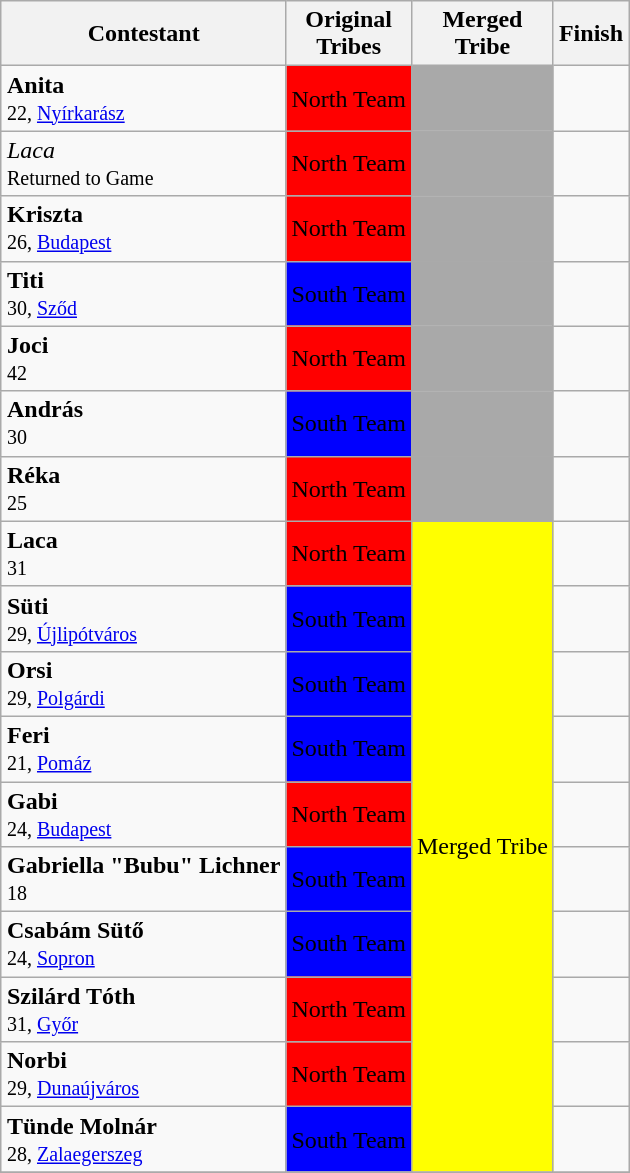<table class="wikitable" style="margin:auto; text-align:center">
<tr>
<th>Contestant</th>
<th>Original<br>Tribes</th>
<th>Merged<br>Tribe</th>
<th>Finish</th>
</tr>
<tr>
<td align="left"><strong>Anita</strong><br><small>22, <a href='#'>Nyírkarász</a></small></td>
<td bgcolor="red" align=center>North Team</td>
<td bgcolor="darkgrey"></td>
<td></td>
</tr>
<tr>
<td align="left"><em>Laca</em><br><small>Returned to Game</small></td>
<td bgcolor="red" align=center>North Team</td>
<td bgcolor="darkgrey"></td>
<td></td>
</tr>
<tr>
<td align="left"><strong>Kriszta</strong><br><small>26, <a href='#'>Budapest</a></small></td>
<td bgcolor="red" align=center>North Team</td>
<td bgcolor="darkgrey"></td>
<td></td>
</tr>
<tr>
<td align="left"><strong>Titi</strong><br><small>30, <a href='#'>Sződ</a></small></td>
<td bgcolor="blue" >South Team</td>
<td bgcolor="darkgrey"></td>
<td></td>
</tr>
<tr>
<td align="left"><strong>Joci</strong><br><small>42</small></td>
<td bgcolor="red">North Team</td>
<td bgcolor="darkgrey"></td>
<td></td>
</tr>
<tr>
<td align="left"><strong>András</strong><br><small>30</small></td>
<td bgcolor="blue" >South Team</td>
<td bgcolor="darkgrey"></td>
<td></td>
</tr>
<tr>
<td align="left"><strong>Réka</strong><br><small>25</small></td>
<td bgcolor="red">North Team</td>
<td bgcolor="darkgrey"></td>
<td></td>
</tr>
<tr>
<td align="left"><strong>Laca</strong><br><small>31</small></td>
<td bgcolor="red">North Team</td>
<td bgcolor="yellow" align=center rowspan=10>Merged Tribe</td>
<td></td>
</tr>
<tr>
<td align="left"><strong>Süti</strong><br><small>29, <a href='#'>Újlipótváros</a></small></td>
<td bgcolor="blue" >South Team</td>
<td></td>
</tr>
<tr>
<td align="left"><strong>Orsi</strong><br><small>29, <a href='#'>Polgárdi</a></small></td>
<td bgcolor="blue" >South Team</td>
<td></td>
</tr>
<tr>
<td align="left"><strong>Feri</strong><br><small>21, <a href='#'>Pomáz</a></small></td>
<td bgcolor="blue" >South Team</td>
<td></td>
</tr>
<tr>
<td align="left"><strong>Gabi</strong><br><small>24, <a href='#'>Budapest</a></small></td>
<td bgcolor="red" align=center>North Team</td>
<td></td>
</tr>
<tr>
<td align="left"><strong>Gabriella "Bubu" Lichner</strong><br><small>18</small></td>
<td bgcolor="blue" >South Team</td>
<td></td>
</tr>
<tr>
<td align="left"><strong>Csabám Sütő</strong><br><small>24, <a href='#'>Sopron</a></small></td>
<td bgcolor="blue" >South Team</td>
<td></td>
</tr>
<tr>
<td align="left"><strong>Szilárd Tóth</strong><br><small>31, <a href='#'>Győr</a></small></td>
<td bgcolor="red" align=center>North Team</td>
<td></td>
</tr>
<tr>
<td align="left"><strong>Norbi</strong><br><small>29, <a href='#'>Dunaújváros</a></small></td>
<td bgcolor="red" align=center>North Team</td>
<td></td>
</tr>
<tr>
<td align="left"><strong>Tünde Molnár</strong><br><small>28, <a href='#'>Zalaegerszeg</a></small></td>
<td bgcolor="blue" >South Team</td>
<td></td>
</tr>
<tr>
</tr>
</table>
